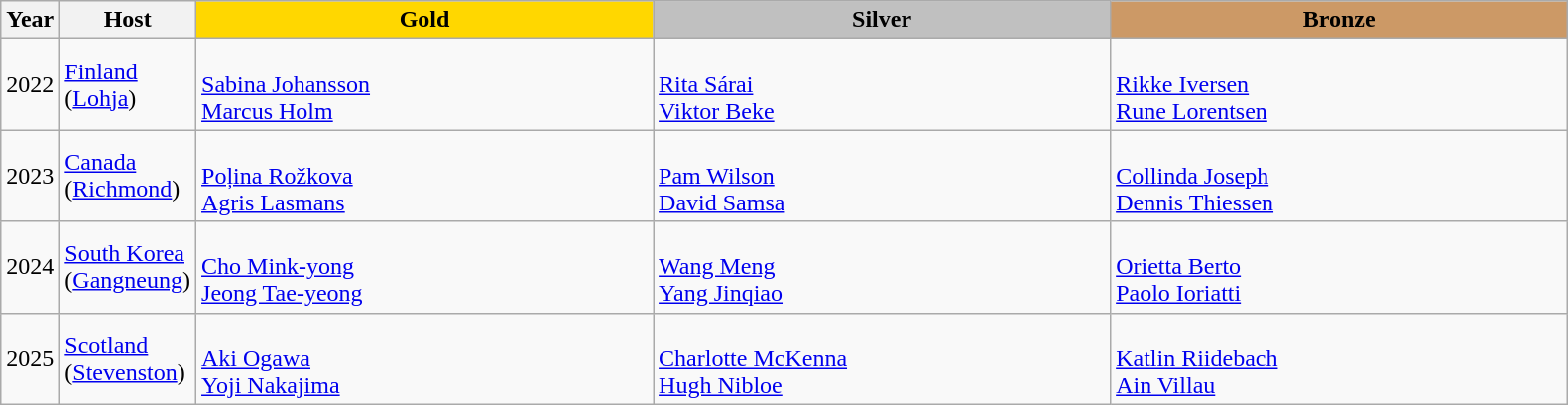<table class="wikitable">
<tr>
<th>Year</th>
<th>Host</th>
<th style="background:gold; width:300px;">Gold</th>
<th style="background:silver; width:300px;">Silver</th>
<th style="background:#cc9966; width:300px;">Bronze</th>
</tr>
<tr>
<td>2022<br></td>
<td><a href='#'>Finland</a><br>(<a href='#'>Lohja</a>)</td>
<td><strong></strong><br><a href='#'>Sabina Johansson</a><br><a href='#'>Marcus Holm</a></td>
<td><strong></strong><br><a href='#'>Rita Sárai</a><br><a href='#'>Viktor Beke</a></td>
<td><strong></strong><br><a href='#'>Rikke Iversen</a><br><a href='#'>Rune Lorentsen</a></td>
</tr>
<tr>
<td>2023<br></td>
<td><a href='#'>Canada</a><br>(<a href='#'>Richmond</a>)</td>
<td><strong></strong><br><a href='#'>Poļina Rožkova</a> <br> <a href='#'>Agris Lasmans</a></td>
<td><strong></strong><br><a href='#'>Pam Wilson</a> <br> <a href='#'>David Samsa</a></td>
<td><strong></strong><br><a href='#'>Collinda Joseph</a> <br> <a href='#'>Dennis Thiessen</a></td>
</tr>
<tr>
<td>2024<br></td>
<td><a href='#'>South Korea</a><br>(<a href='#'>Gangneung</a>)</td>
<td><strong></strong><br><a href='#'>Cho Mink-yong</a><br><a href='#'>Jeong Tae-yeong</a></td>
<td><strong></strong><br><a href='#'>Wang Meng</a><br><a href='#'>Yang Jinqiao</a></td>
<td><strong></strong><br><a href='#'>Orietta Berto</a><br><a href='#'>Paolo Ioriatti</a></td>
</tr>
<tr>
<td>2025<br></td>
<td><a href='#'>Scotland</a><br>(<a href='#'>Stevenston</a>)</td>
<td><strong></strong><br><a href='#'>Aki Ogawa</a><br><a href='#'>Yoji Nakajima</a></td>
<td><strong></strong><br><a href='#'>Charlotte McKenna</a><br><a href='#'>Hugh Nibloe</a></td>
<td><strong></strong><br><a href='#'>Katlin Riidebach</a><br><a href='#'>Ain Villau</a></td>
</tr>
</table>
